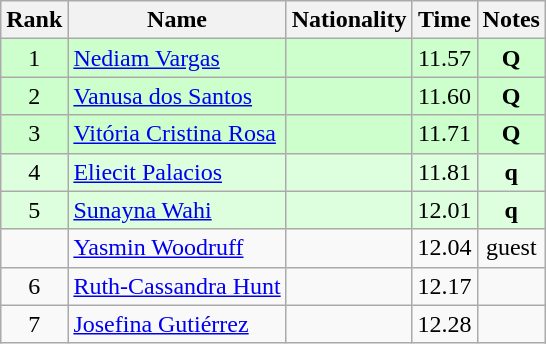<table class="wikitable sortable" style="text-align:center">
<tr>
<th>Rank</th>
<th>Name</th>
<th>Nationality</th>
<th>Time</th>
<th>Notes</th>
</tr>
<tr bgcolor=ccffcc>
<td align=center>1</td>
<td align=left><a href='#'>Nediam Vargas</a></td>
<td align=left></td>
<td>11.57</td>
<td><strong>Q</strong></td>
</tr>
<tr bgcolor=ccffcc>
<td align=center>2</td>
<td align=left><a href='#'>Vanusa dos Santos</a></td>
<td align=left></td>
<td>11.60</td>
<td><strong>Q</strong></td>
</tr>
<tr bgcolor=ccffcc>
<td align=center>3</td>
<td align=left><a href='#'>Vitória Cristina Rosa</a></td>
<td align=left></td>
<td>11.71</td>
<td><strong>Q</strong></td>
</tr>
<tr bgcolor=ddffdd>
<td align=center>4</td>
<td align=left><a href='#'>Eliecit Palacios</a></td>
<td align=left></td>
<td>11.81</td>
<td><strong>q</strong></td>
</tr>
<tr bgcolor=ddffdd>
<td align=center>5</td>
<td align=left><a href='#'>Sunayna Wahi</a></td>
<td align=left></td>
<td>12.01</td>
<td><strong>q</strong></td>
</tr>
<tr>
<td align=center></td>
<td align=left><a href='#'>Yasmin Woodruff</a></td>
<td align=left></td>
<td>12.04</td>
<td>guest</td>
</tr>
<tr>
<td align=center>6</td>
<td align=left><a href='#'>Ruth-Cassandra Hunt</a></td>
<td align=left></td>
<td>12.17</td>
<td></td>
</tr>
<tr>
<td align=center>7</td>
<td align=left><a href='#'>Josefina Gutiérrez</a></td>
<td align=left></td>
<td>12.28</td>
<td></td>
</tr>
</table>
